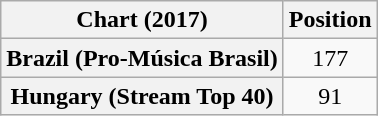<table class="wikitable plainrowheaders" style="text-align:center">
<tr>
<th scope="col">Chart (2017)</th>
<th scope="col">Position</th>
</tr>
<tr>
<th scope="row">Brazil (Pro-Música Brasil)</th>
<td>177</td>
</tr>
<tr>
<th scope="row">Hungary (Stream Top 40)</th>
<td>91</td>
</tr>
</table>
